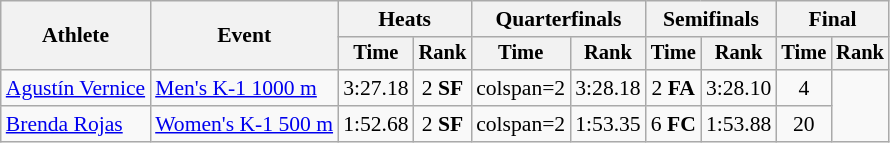<table class=wikitable style="font-size:90%">
<tr>
<th rowspan="2">Athlete</th>
<th rowspan="2">Event</th>
<th colspan=2>Heats</th>
<th colspan=2>Quarterfinals</th>
<th colspan=2>Semifinals</th>
<th colspan=2>Final</th>
</tr>
<tr style="font-size:95%">
<th>Time</th>
<th>Rank</th>
<th>Time</th>
<th>Rank</th>
<th>Time</th>
<th>Rank</th>
<th>Time</th>
<th>Rank</th>
</tr>
<tr align=center>
<td align=left><a href='#'>Agustín Vernice</a></td>
<td align=left><a href='#'>Men's K-1 1000 m</a></td>
<td>3:27.18</td>
<td>2 <strong>SF</strong></td>
<td>colspan=2 </td>
<td>3:28.18</td>
<td>2 <strong>FA</strong></td>
<td>3:28.10</td>
<td>4</td>
</tr>
<tr align=center>
<td align=left><a href='#'>Brenda Rojas</a></td>
<td align=left><a href='#'>Women's K-1 500 m</a></td>
<td>1:52.68</td>
<td>2 <strong>SF</strong></td>
<td>colspan=2 </td>
<td>1:53.35</td>
<td>6 <strong>FC</strong></td>
<td>1:53.88</td>
<td>20</td>
</tr>
</table>
